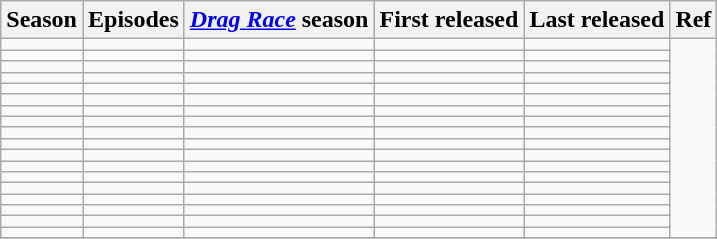<table class="wikitable sortable">
<tr>
<th>Season</th>
<th>Episodes</th>
<th><em><a href='#'>Drag Race</a></em> season</th>
<th>First released</th>
<th>Last released</th>
<th>Ref</th>
</tr>
<tr>
<td></td>
<td></td>
<td></td>
<td></td>
<td></td>
<td rowspan="18"></td>
</tr>
<tr>
<td></td>
<td></td>
<td></td>
<td></td>
<td></td>
</tr>
<tr>
<td></td>
<td></td>
<td></td>
<td></td>
<td></td>
</tr>
<tr>
<td></td>
<td></td>
<td></td>
<td></td>
<td></td>
</tr>
<tr>
<td></td>
<td></td>
<td></td>
<td></td>
<td></td>
</tr>
<tr>
<td></td>
<td></td>
<td></td>
<td></td>
<td></td>
</tr>
<tr>
<td></td>
<td></td>
<td></td>
<td></td>
<td></td>
</tr>
<tr>
<td></td>
<td></td>
<td></td>
<td></td>
<td></td>
</tr>
<tr>
<td></td>
<td></td>
<td></td>
<td></td>
<td></td>
</tr>
<tr>
<td></td>
<td></td>
<td></td>
<td></td>
<td></td>
</tr>
<tr>
<td></td>
<td></td>
<td></td>
<td></td>
<td></td>
</tr>
<tr>
<td></td>
<td></td>
<td></td>
<td></td>
<td></td>
</tr>
<tr>
<td></td>
<td></td>
<td></td>
<td></td>
<td></td>
</tr>
<tr>
<td></td>
<td></td>
<td></td>
<td></td>
<td></td>
</tr>
<tr>
<td></td>
<td></td>
<td></td>
<td></td>
<td></td>
</tr>
<tr>
<td></td>
<td></td>
<td></td>
<td></td>
<td></td>
</tr>
<tr>
<td></td>
<td></td>
<td></td>
<td></td>
<td></td>
</tr>
<tr>
<td></td>
<td></td>
<td></td>
<td></td>
<td></td>
</tr>
<tr>
</tr>
</table>
